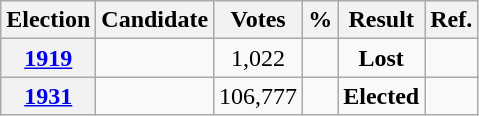<table class="wikitable" style="text-align:center">
<tr>
<th>Election</th>
<th>Candidate</th>
<th>Votes</th>
<th>%</th>
<th>Result</th>
<th>Ref.</th>
</tr>
<tr>
<th><a href='#'>1919</a></th>
<td></td>
<td>1,022</td>
<td></td>
<td><strong>Lost</strong> </td>
<td></td>
</tr>
<tr>
<th><a href='#'>1931</a></th>
<td></td>
<td>106,777</td>
<td></td>
<td><strong>Elected</strong> </td>
<td></td>
</tr>
</table>
